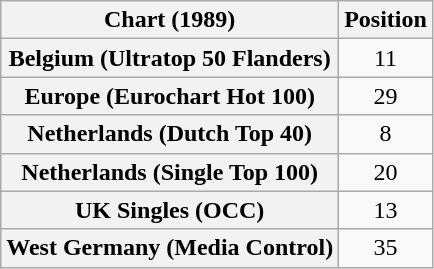<table class="wikitable sortable plainrowheaders">
<tr>
<th>Chart (1989)</th>
<th>Position</th>
</tr>
<tr>
<th scope="row">Belgium (Ultratop 50 Flanders)</th>
<td align="center">11</td>
</tr>
<tr>
<th scope="row">Europe (Eurochart Hot 100)</th>
<td style="text-align:center;">29</td>
</tr>
<tr>
<th scope="row">Netherlands (Dutch Top 40)</th>
<td align="center">8</td>
</tr>
<tr>
<th scope="row">Netherlands (Single Top 100)</th>
<td align="center">20</td>
</tr>
<tr>
<th scope="row">UK Singles (OCC)</th>
<td align="center">13</td>
</tr>
<tr>
<th scope="row">West Germany (Media Control)</th>
<td align="center">35</td>
</tr>
</table>
